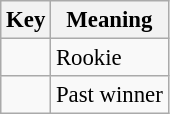<table class="wikitable" style="font-size: 95%;">
<tr>
<th>Key</th>
<th>Meaning</th>
</tr>
<tr>
<td align="center"><strong></strong></td>
<td>Rookie</td>
</tr>
<tr>
<td align="center"><strong></strong></td>
<td>Past winner</td>
</tr>
</table>
